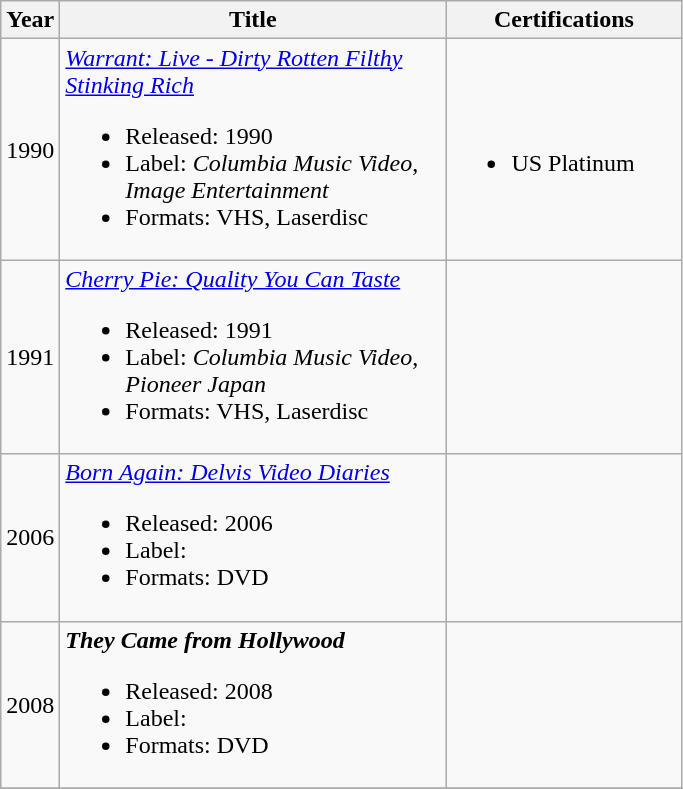<table class="wikitable" style="text-align:center;">
<tr>
<th>Year</th>
<th style="width:250px;">Title</th>
<th style="width:150px;">Certifications</th>
</tr>
<tr>
<td>1990</td>
<td align=left><em><a href='#'>Warrant: Live - Dirty Rotten Filthy Stinking Rich</a></em><br><ul><li>Released: 1990</li><li>Label: <em>Columbia Music Video</em>, <em>Image Entertainment</em></li><li>Formats: VHS, Laserdisc</li></ul></td>
<td align="left"><br><ul><li>US Platinum</li></ul></td>
</tr>
<tr>
<td>1991</td>
<td align=left><em><a href='#'>Cherry Pie: Quality You Can Taste</a></em><br><ul><li>Released: 1991</li><li>Label: <em>Columbia Music Video</em>, <em>Pioneer Japan</em></li><li>Formats: VHS, Laserdisc</li></ul></td>
<td align="left"></td>
</tr>
<tr>
<td>2006</td>
<td align=left><em><a href='#'>Born Again: Delvis Video Diaries</a></em><br><ul><li>Released: 2006</li><li>Label:</li><li>Formats: DVD</li></ul></td>
<td align="left"></td>
</tr>
<tr>
<td>2008</td>
<td align=left><strong><em>They Came from Hollywood</em></strong><br><ul><li>Released: 2008</li><li>Label:</li><li>Formats: DVD</li></ul></td>
<td align="left"></td>
</tr>
<tr>
</tr>
</table>
